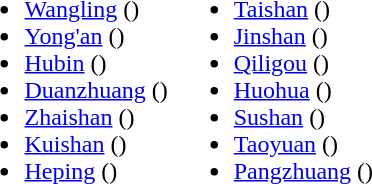<table>
<tr>
<td valign="top"><br><ul><li><a href='#'>Wangling</a> ()</li><li><a href='#'>Yong'an</a> ()</li><li><a href='#'>Hubin</a> ()</li><li><a href='#'>Duanzhuang</a> ()</li><li><a href='#'>Zhaishan</a> ()</li><li><a href='#'>Kuishan</a> ()</li><li><a href='#'>Heping</a> ()</li></ul></td>
<td valign="top"><br><ul><li><a href='#'>Taishan</a> ()</li><li><a href='#'>Jinshan</a> ()</li><li><a href='#'>Qiligou</a> ()</li><li><a href='#'>Huohua</a> ()</li><li><a href='#'>Sushan</a> ()</li><li><a href='#'>Taoyuan</a> ()</li><li><a href='#'>Pangzhuang</a> ()</li></ul></td>
</tr>
</table>
